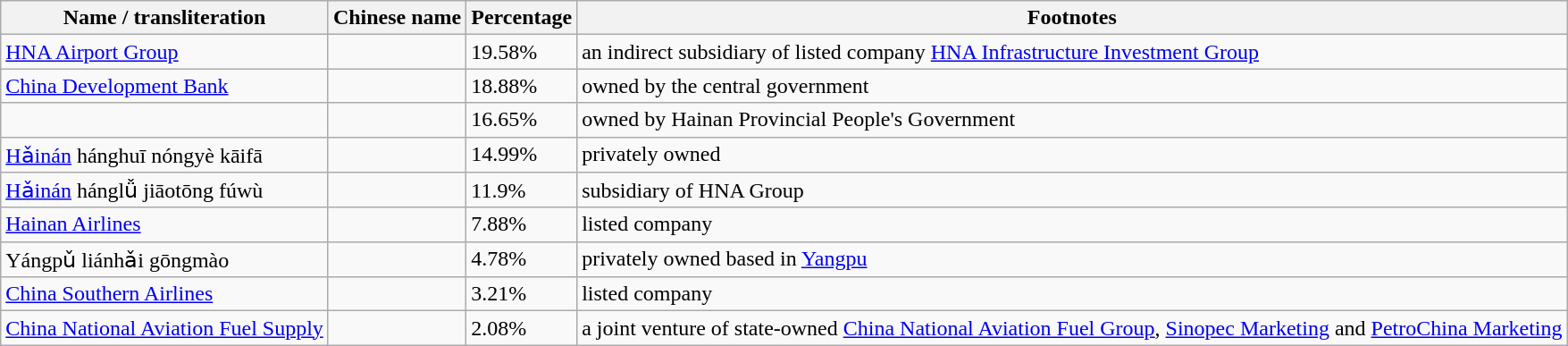<table class="wikitable" border="1">
<tr>
<th>Name / transliteration</th>
<th>Chinese name</th>
<th>Percentage</th>
<th>Footnotes</th>
</tr>
<tr>
<td><a href='#'>HNA Airport Group</a></td>
<td></td>
<td>19.58%</td>
<td>an indirect subsidiary of listed company <a href='#'>HNA Infrastructure Investment Group</a></td>
</tr>
<tr>
<td><a href='#'>China Development Bank</a></td>
<td></td>
<td>18.88%</td>
<td>owned by the central government</td>
</tr>
<tr>
<td></td>
<td></td>
<td>16.65%</td>
<td>owned by Hainan Provincial People's Government</td>
</tr>
<tr>
<td><a href='#'>Hǎinán</a> hánghuī nóngyè kāifā</td>
<td></td>
<td>14.99%</td>
<td>privately owned</td>
</tr>
<tr>
<td><a href='#'>Hǎinán</a> hánglǚ jiāotōng fúwù</td>
<td></td>
<td>11.9%</td>
<td>subsidiary of HNA Group</td>
</tr>
<tr>
<td><a href='#'>Hainan Airlines</a></td>
<td></td>
<td>7.88%</td>
<td>listed company</td>
</tr>
<tr>
<td>Yángpǔ liánhǎi gōngmào</td>
<td></td>
<td>4.78%</td>
<td>privately owned based in <a href='#'>Yangpu</a></td>
</tr>
<tr>
<td><a href='#'>China Southern Airlines</a></td>
<td></td>
<td>3.21%</td>
<td>listed company</td>
</tr>
<tr>
<td><a href='#'>China National Aviation Fuel Supply</a></td>
<td></td>
<td>2.08%</td>
<td>a joint venture of state-owned <a href='#'>China National Aviation Fuel Group</a>, <a href='#'>Sinopec Marketing</a> and <a href='#'>PetroChina Marketing</a></td>
</tr>
</table>
